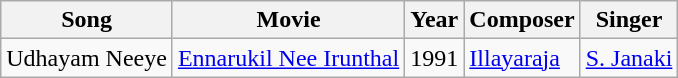<table class="wikitable">
<tr>
<th>Song</th>
<th>Movie</th>
<th>Year</th>
<th>Composer</th>
<th>Singer</th>
</tr>
<tr>
<td>Udhayam Neeye</td>
<td><a href='#'>Ennarukil Nee Irunthal</a></td>
<td>1991</td>
<td><a href='#'>Illayaraja</a></td>
<td><a href='#'>S. Janaki</a></td>
</tr>
</table>
